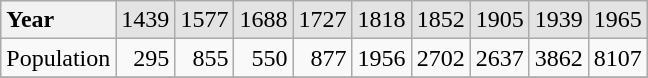<table class="wikitable">
<tr style="background:#e3e3e3">
<th style="text-align:left">Year</th>
<td>1439</td>
<td>1577</td>
<td>1688</td>
<td>1727</td>
<td>1818</td>
<td>1852</td>
<td>1905</td>
<td>1939</td>
<td>1965</td>
</tr>
<tr style="text-align:right">
<td>Population</td>
<td>295</td>
<td>855</td>
<td>550</td>
<td>877</td>
<td>1956</td>
<td>2702</td>
<td>2637</td>
<td>3862</td>
<td>8107</td>
</tr>
<tr>
</tr>
</table>
